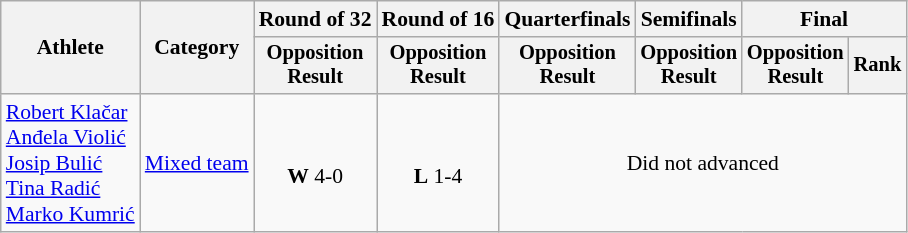<table class="wikitable" style="text-align:center; font-size:90%">
<tr>
<th rowspan=2>Athlete</th>
<th rowspan=2>Category</th>
<th>Round of 32</th>
<th>Round of 16</th>
<th>Quarterfinals</th>
<th>Semifinals</th>
<th colspan=2>Final</th>
</tr>
<tr style="font-size:95%">
<th>Opposition<br>Result</th>
<th>Opposition<br>Result</th>
<th>Opposition<br>Result</th>
<th>Opposition<br>Result</th>
<th>Opposition<br>Result</th>
<th>Rank</th>
</tr>
<tr>
<td align=left><a href='#'>Robert Klačar</a><br><a href='#'>Anđela Violić</a><br><a href='#'>Josip Bulić</a><br><a href='#'>Tina Radić</a><br><a href='#'>Marko Kumrić</a></td>
<td align=left><a href='#'>Mixed team</a></td>
<td><br><strong>W</strong> 4-0</td>
<td><br><strong>L</strong> 1-4</td>
<td colspan="4">Did not advanced</td>
</tr>
</table>
